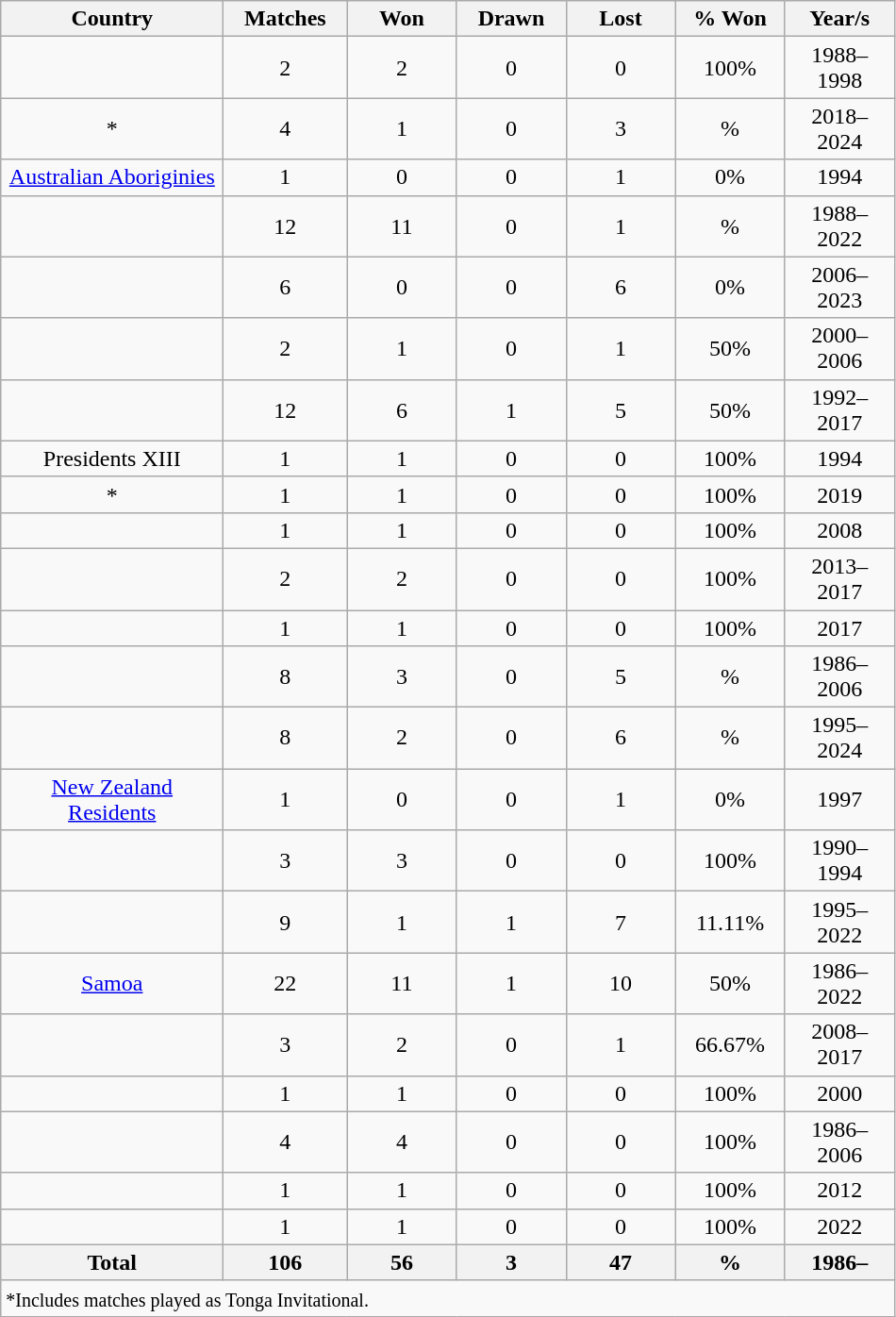<table class="wikitable sortable" style="text-align:center">
<tr>
<th style="width:150px;">Country</th>
<th width="80">Matches</th>
<th width="70">Won</th>
<th width="70">Drawn</th>
<th width="70">Lost</th>
<th width="70">% Won</th>
<th width="70">Year/s</th>
</tr>
<tr>
<td></td>
<td>2</td>
<td>2</td>
<td>0</td>
<td>0</td>
<td>100%</td>
<td>1988–1998</td>
</tr>
<tr>
<td>*</td>
<td>4</td>
<td>1</td>
<td>0</td>
<td>3</td>
<td>%</td>
<td>2018–2024</td>
</tr>
<tr>
<td> <a href='#'>Australian Aboriginies</a></td>
<td>1</td>
<td>0</td>
<td>0</td>
<td>1</td>
<td>0%</td>
<td>1994</td>
</tr>
<tr>
<td></td>
<td>12</td>
<td>11</td>
<td>0</td>
<td>1</td>
<td>%</td>
<td>1988–2022</td>
</tr>
<tr>
<td></td>
<td>6</td>
<td>0</td>
<td>0</td>
<td>6</td>
<td>0%</td>
<td>2006–2023</td>
</tr>
<tr>
<td></td>
<td>2</td>
<td>1</td>
<td>0</td>
<td>1</td>
<td>50%</td>
<td>2000–2006</td>
</tr>
<tr>
<td></td>
<td>12</td>
<td>6</td>
<td>1</td>
<td>5</td>
<td>50%</td>
<td>1992–2017</td>
</tr>
<tr>
<td> Presidents XIII</td>
<td>1</td>
<td>1</td>
<td>0</td>
<td>0</td>
<td>100%</td>
<td>1994</td>
</tr>
<tr>
<td>*</td>
<td>1</td>
<td>1</td>
<td>0</td>
<td>0</td>
<td>100%</td>
<td>2019</td>
</tr>
<tr>
<td></td>
<td>1</td>
<td>1</td>
<td>0</td>
<td>0</td>
<td>100%</td>
<td>2008</td>
</tr>
<tr>
<td></td>
<td>2</td>
<td>2</td>
<td>0</td>
<td>0</td>
<td>100%</td>
<td>2013–2017</td>
</tr>
<tr>
<td></td>
<td>1</td>
<td>1</td>
<td>0</td>
<td>0</td>
<td>100%</td>
<td>2017</td>
</tr>
<tr>
<td></td>
<td>8</td>
<td>3</td>
<td>0</td>
<td>5</td>
<td>%</td>
<td>1986–2006</td>
</tr>
<tr>
<td></td>
<td>8</td>
<td>2</td>
<td>0</td>
<td>6</td>
<td>%</td>
<td>1995–2024</td>
</tr>
<tr>
<td> <a href='#'>New Zealand Residents</a></td>
<td>1</td>
<td>0</td>
<td>0</td>
<td>1</td>
<td>0%</td>
<td>1997</td>
</tr>
<tr>
<td></td>
<td>3</td>
<td>3</td>
<td>0</td>
<td>0</td>
<td>100%</td>
<td>1990–1994</td>
</tr>
<tr>
<td></td>
<td>9</td>
<td>1</td>
<td>1</td>
<td>7</td>
<td>11.11%</td>
<td>1995–2022</td>
</tr>
<tr>
<td><a href='#'>Samoa</a></td>
<td>22</td>
<td>11</td>
<td>1</td>
<td>10</td>
<td>50%</td>
<td>1986–2022</td>
</tr>
<tr>
<td></td>
<td>3</td>
<td>2</td>
<td>0</td>
<td>1</td>
<td>66.67%</td>
<td>2008–2017</td>
</tr>
<tr>
<td></td>
<td>1</td>
<td>1</td>
<td>0</td>
<td>0</td>
<td>100%</td>
<td>2000</td>
</tr>
<tr>
<td></td>
<td>4</td>
<td>4</td>
<td>0</td>
<td>0</td>
<td>100%</td>
<td>1986–2006</td>
</tr>
<tr>
<td></td>
<td>1</td>
<td>1</td>
<td>0</td>
<td>0</td>
<td>100%</td>
<td>2012</td>
</tr>
<tr>
<td></td>
<td>1</td>
<td>1</td>
<td>0</td>
<td>0</td>
<td>100%</td>
<td>2022</td>
</tr>
<tr>
<th>Total</th>
<th>106</th>
<th>56</th>
<th>3</th>
<th>47</th>
<th>%</th>
<th>1986–</th>
</tr>
<tr>
<td align=left colspan=7><small>*Includes matches played as Tonga Invitational.</small></td>
</tr>
</table>
